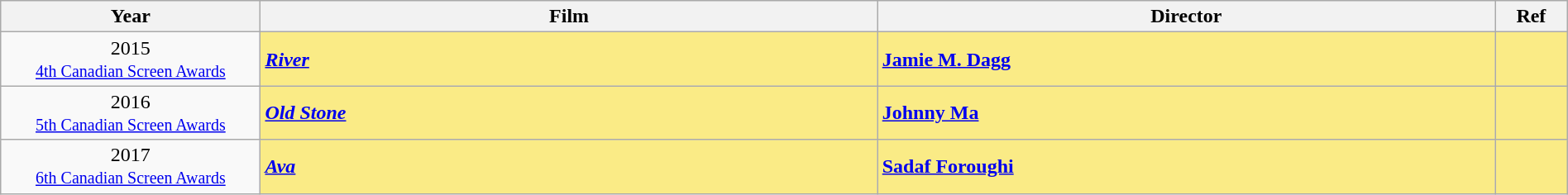<table class="wikitable" width="100%">
<tr>
<th width=8%>Year</th>
<th width=19%>Film</th>
<th width=19%>Director</th>
<th width=2%>Ref</th>
</tr>
<tr>
<td align="center">2015 <br> <small><a href='#'>4th Canadian Screen Awards</a></small></td>
<td style="background:#FAEB86;"><strong><em><a href='#'>River</a></em></strong></td>
<td style="background:#FAEB86;"><strong><a href='#'>Jamie M. Dagg</a></strong></td>
<td style="background:#FAEB86;"></td>
</tr>
<tr>
<td align="center">2016 <br> <small><a href='#'>5th Canadian Screen Awards</a></small></td>
<td style="background:#FAEB86;"><strong><em><a href='#'>Old Stone</a></em></strong></td>
<td style="background:#FAEB86;"><strong><a href='#'>Johnny Ma</a></strong></td>
<td style="background:#FAEB86;"></td>
</tr>
<tr>
<td align="center">2017 <br> <small><a href='#'>6th Canadian Screen Awards</a></small></td>
<td style="background:#FAEB86;"><strong><em><a href='#'>Ava</a></em></strong></td>
<td style="background:#FAEB86;"><strong><a href='#'>Sadaf Foroughi</a></strong></td>
<td style="background:#FAEB86;"></td>
</tr>
</table>
